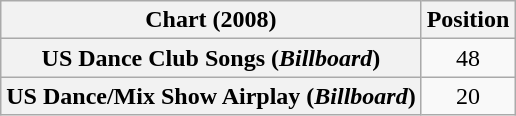<table class="wikitable sortable plainrowheaders" style="text-align:center">
<tr>
<th scope="col">Chart (2008)</th>
<th scope="col">Position</th>
</tr>
<tr>
<th scope="row">US Dance Club Songs (<em>Billboard</em>)</th>
<td>48</td>
</tr>
<tr>
<th scope="row">US Dance/Mix Show Airplay (<em>Billboard</em>)</th>
<td>20</td>
</tr>
</table>
